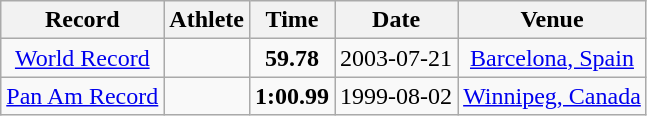<table class="wikitable" style="text-align:center;">
<tr>
<th>Record</th>
<th>Athlete</th>
<th>Time</th>
<th>Date</th>
<th>Venue</th>
</tr>
<tr>
<td><a href='#'>World Record</a></td>
<td></td>
<td><strong>59.78</strong></td>
<td>2003-07-21</td>
<td> <a href='#'>Barcelona, Spain</a></td>
</tr>
<tr>
<td><a href='#'>Pan Am Record</a></td>
<td></td>
<td><strong>1:00.99</strong></td>
<td>1999-08-02</td>
<td> <a href='#'>Winnipeg, Canada</a></td>
</tr>
</table>
